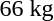<table>
<tr>
<td rowspan=2>66 kg<br></td>
<td rowspan=2></td>
<td rowspan=2></td>
<td></td>
</tr>
<tr>
<td></td>
</tr>
</table>
